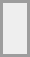<table border="0" cellpadding="4" cellspacing="4" style="margin:auto; border:2px solid #9d9d9d; background:#eee;">
<tr>
<td><br><div></div></td>
</tr>
</table>
